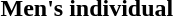<table>
<tr>
<th scope="row">Men's individual <br></th>
<td></td>
<td></td>
<td></td>
</tr>
</table>
